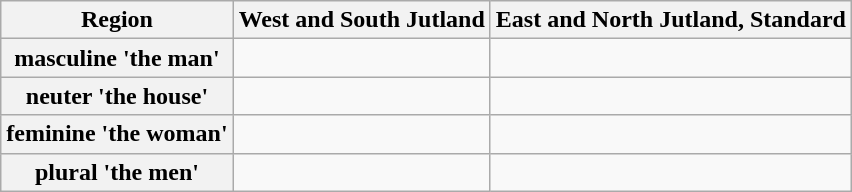<table class="wikitable">
<tr>
<th>Region</th>
<th>West and South Jutland</th>
<th>East and North Jutland, Standard</th>
</tr>
<tr>
<th>masculine 'the man'</th>
<td></td>
<td></td>
</tr>
<tr>
<th>neuter 'the house'</th>
<td></td>
<td></td>
</tr>
<tr>
<th>feminine 'the woman'</th>
<td></td>
<td></td>
</tr>
<tr>
<th>plural 'the men'</th>
<td></td>
<td></td>
</tr>
</table>
